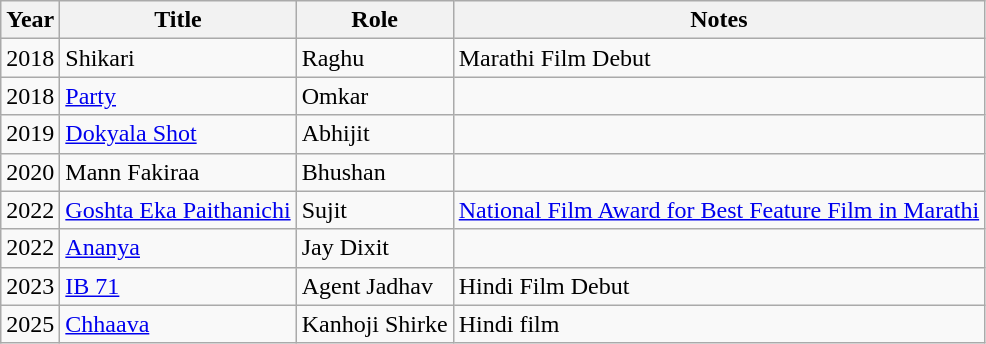<table class="wikitable">
<tr>
<th>Year</th>
<th>Title</th>
<th>Role</th>
<th>Notes</th>
</tr>
<tr>
<td>2018</td>
<td>Shikari</td>
<td>Raghu</td>
<td>Marathi Film Debut</td>
</tr>
<tr>
<td>2018</td>
<td><a href='#'>Party</a></td>
<td>Omkar</td>
<td></td>
</tr>
<tr>
<td>2019</td>
<td><a href='#'>Dokyala Shot</a></td>
<td>Abhijit</td>
<td></td>
</tr>
<tr>
<td>2020</td>
<td>Mann Fakiraa</td>
<td>Bhushan</td>
<td></td>
</tr>
<tr>
<td>2022</td>
<td><a href='#'>Goshta Eka Paithanichi</a></td>
<td>Sujit</td>
<td><a href='#'>National Film Award for Best Feature Film in Marathi</a></td>
</tr>
<tr>
<td>2022</td>
<td><a href='#'>Ananya</a></td>
<td>Jay Dixit</td>
<td></td>
</tr>
<tr>
<td>2023</td>
<td><a href='#'>IB 71</a></td>
<td>Agent Jadhav</td>
<td>Hindi Film Debut</td>
</tr>
<tr>
<td>2025</td>
<td><a href='#'>Chhaava</a></td>
<td>Kanhoji Shirke</td>
<td>Hindi film</td>
</tr>
</table>
